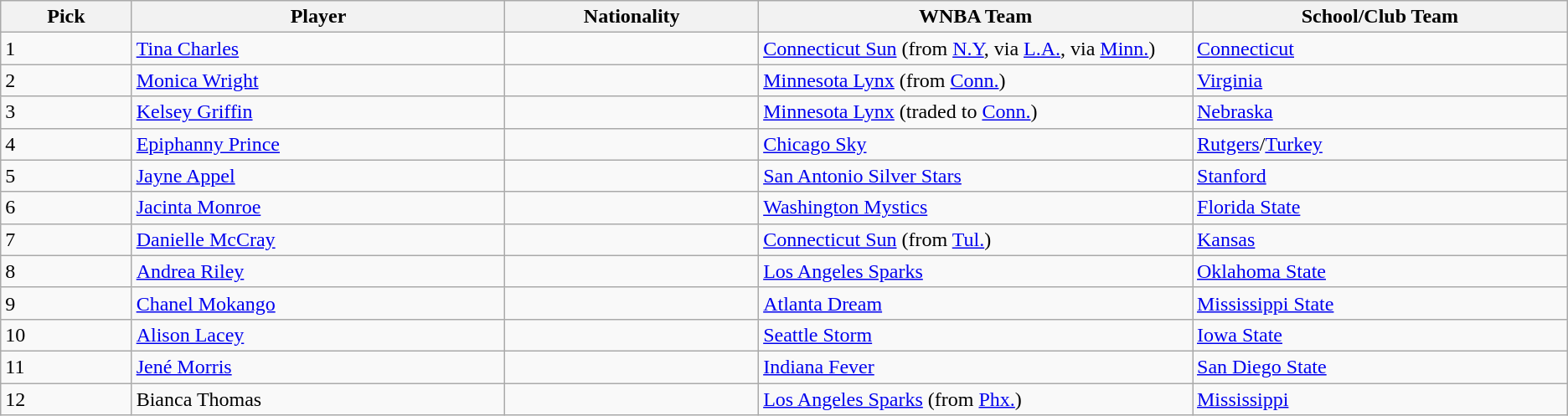<table class="wikitable">
<tr>
<th width=100>Pick</th>
<th width=300>Player</th>
<th width=200>Nationality</th>
<th width=350>WNBA Team</th>
<th width=300>School/Club Team</th>
</tr>
<tr>
<td>1</td>
<td><a href='#'>Tina Charles</a></td>
<td></td>
<td><a href='#'>Connecticut Sun</a> (from <a href='#'>N.Y</a>, via <a href='#'>L.A.</a>, via <a href='#'>Minn.</a>)</td>
<td><a href='#'>Connecticut</a></td>
</tr>
<tr>
<td>2</td>
<td><a href='#'>Monica Wright</a></td>
<td></td>
<td><a href='#'>Minnesota Lynx</a> (from <a href='#'>Conn.</a>)</td>
<td><a href='#'>Virginia</a></td>
</tr>
<tr>
<td>3</td>
<td><a href='#'>Kelsey Griffin</a></td>
<td></td>
<td><a href='#'>Minnesota Lynx</a> (traded to <a href='#'>Conn.</a>)</td>
<td><a href='#'>Nebraska</a></td>
</tr>
<tr>
<td>4</td>
<td><a href='#'>Epiphanny Prince</a></td>
<td></td>
<td><a href='#'>Chicago Sky</a></td>
<td><a href='#'>Rutgers</a>/<a href='#'>Turkey</a></td>
</tr>
<tr>
<td>5</td>
<td><a href='#'>Jayne Appel</a></td>
<td></td>
<td><a href='#'>San Antonio Silver Stars</a></td>
<td><a href='#'>Stanford</a></td>
</tr>
<tr>
<td>6</td>
<td><a href='#'>Jacinta Monroe</a></td>
<td></td>
<td><a href='#'>Washington Mystics</a></td>
<td><a href='#'>Florida State</a></td>
</tr>
<tr>
<td>7</td>
<td><a href='#'>Danielle McCray</a></td>
<td></td>
<td><a href='#'>Connecticut Sun</a> (from <a href='#'>Tul.</a>)</td>
<td><a href='#'>Kansas</a></td>
</tr>
<tr>
<td>8</td>
<td><a href='#'>Andrea Riley</a></td>
<td></td>
<td><a href='#'>Los Angeles Sparks</a></td>
<td><a href='#'>Oklahoma State</a></td>
</tr>
<tr>
<td>9</td>
<td><a href='#'>Chanel Mokango</a></td>
<td></td>
<td><a href='#'>Atlanta Dream</a></td>
<td><a href='#'>Mississippi State</a></td>
</tr>
<tr>
<td>10</td>
<td><a href='#'>Alison Lacey</a></td>
<td></td>
<td><a href='#'>Seattle Storm</a></td>
<td><a href='#'>Iowa State</a></td>
</tr>
<tr>
<td>11</td>
<td><a href='#'>Jené Morris</a></td>
<td></td>
<td><a href='#'>Indiana Fever</a></td>
<td><a href='#'>San Diego State</a></td>
</tr>
<tr>
<td>12</td>
<td>Bianca Thomas</td>
<td></td>
<td><a href='#'>Los Angeles Sparks</a> (from <a href='#'>Phx.</a>)</td>
<td><a href='#'>Mississippi</a></td>
</tr>
</table>
